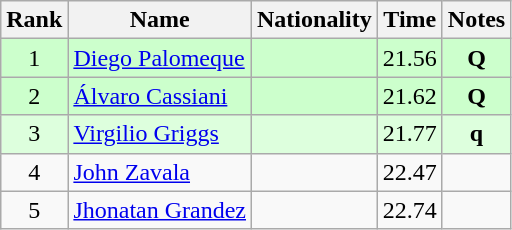<table class="wikitable sortable" style="text-align:center">
<tr>
<th>Rank</th>
<th>Name</th>
<th>Nationality</th>
<th>Time</th>
<th>Notes</th>
</tr>
<tr bgcolor=ccffcc>
<td align=center>1</td>
<td align=left><a href='#'>Diego Palomeque</a></td>
<td align=left></td>
<td>21.56</td>
<td><strong>Q</strong></td>
</tr>
<tr bgcolor=ccffcc>
<td align=center>2</td>
<td align=left><a href='#'>Álvaro Cassiani</a></td>
<td align=left></td>
<td>21.62</td>
<td><strong>Q</strong></td>
</tr>
<tr bgcolor=ddffdd>
<td align=center>3</td>
<td align=left><a href='#'>Virgilio Griggs</a></td>
<td align=left></td>
<td>21.77</td>
<td><strong>q</strong></td>
</tr>
<tr>
<td align=center>4</td>
<td align=left><a href='#'>John Zavala</a></td>
<td align=left></td>
<td>22.47</td>
<td></td>
</tr>
<tr>
<td align=center>5</td>
<td align=left><a href='#'>Jhonatan Grandez</a></td>
<td align=left></td>
<td>22.74</td>
<td></td>
</tr>
</table>
